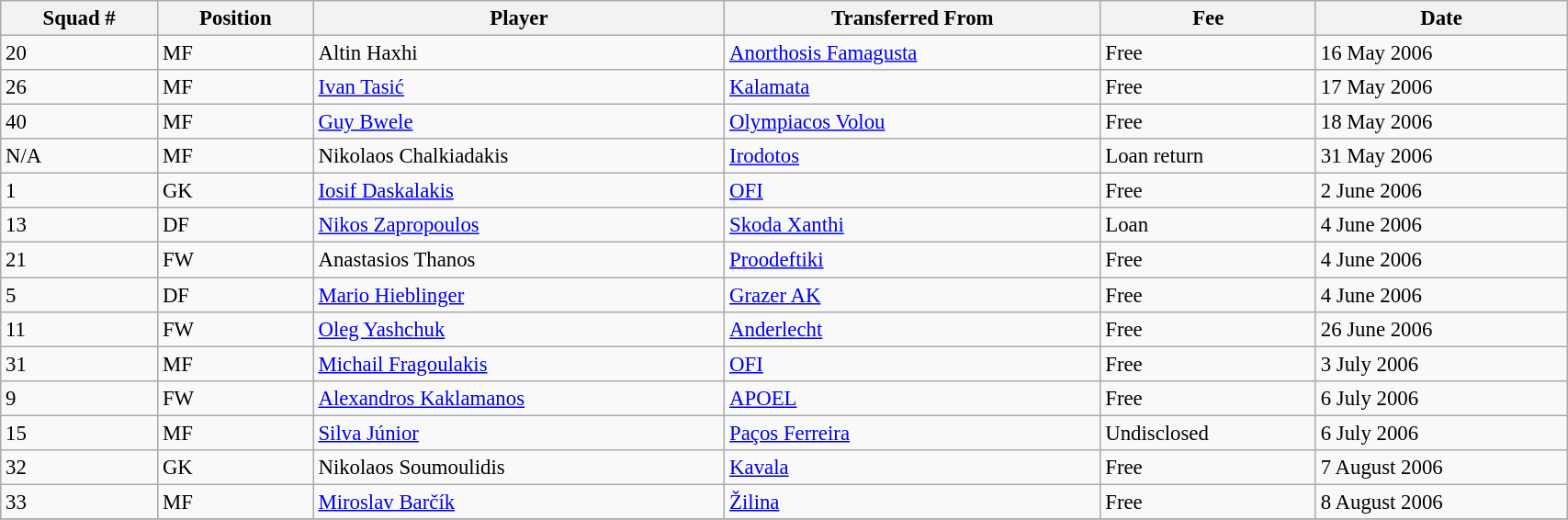<table class="wikitable sortable" style="width:90%; text-align:center; font-size:95%; text-align:left;">
<tr>
<th><strong>Squad #</strong></th>
<th><strong>Position</strong></th>
<th><strong>Player</strong></th>
<th><strong>Transferred From</strong></th>
<th><strong>Fee</strong></th>
<th><strong>Date</strong></th>
</tr>
<tr>
<td>20</td>
<td>MF</td>
<td> Altin Haxhi</td>
<td> <a href='#'>Anorthosis Famagusta</a></td>
<td>Free</td>
<td>16 May 2006</td>
</tr>
<tr>
<td>26</td>
<td>MF</td>
<td> <a href='#'>Ivan Tasić</a></td>
<td> <a href='#'>Kalamata</a></td>
<td>Free</td>
<td>17 May 2006</td>
</tr>
<tr>
<td>40</td>
<td>MF</td>
<td> <a href='#'>Guy Bwele</a></td>
<td> <a href='#'>Olympiacos Volou</a></td>
<td>Free</td>
<td>18 May 2006</td>
</tr>
<tr>
<td>N/A</td>
<td>MF</td>
<td> Nikolaos Chalkiadakis</td>
<td> <a href='#'>Irodotos</a></td>
<td>Loan return</td>
<td>31 May 2006</td>
</tr>
<tr>
<td>1</td>
<td>GK</td>
<td> <a href='#'>Iosif Daskalakis</a></td>
<td> <a href='#'>OFI</a></td>
<td>Free</td>
<td>2 June 2006</td>
</tr>
<tr>
<td>13</td>
<td>DF</td>
<td> <a href='#'>Nikos Zapropoulos</a></td>
<td> <a href='#'>Skoda Xanthi</a></td>
<td>Loan</td>
<td>4 June 2006</td>
</tr>
<tr>
<td>21</td>
<td>FW</td>
<td> Anastasios Thanos</td>
<td> <a href='#'>Proodeftiki</a></td>
<td>Free</td>
<td>4 June 2006</td>
</tr>
<tr>
<td>5</td>
<td>DF</td>
<td> <a href='#'>Mario Hieblinger</a></td>
<td> <a href='#'>Grazer AK</a></td>
<td>Free</td>
<td>4 June 2006</td>
</tr>
<tr>
<td>11</td>
<td>FW</td>
<td>  <a href='#'>Oleg Yashchuk</a></td>
<td> <a href='#'>Anderlecht</a></td>
<td>Free</td>
<td>26 June 2006</td>
</tr>
<tr>
<td>31</td>
<td>MF</td>
<td> <a href='#'>Michail Fragoulakis</a></td>
<td> <a href='#'>OFI</a></td>
<td>Free</td>
<td>3 July 2006</td>
</tr>
<tr>
<td>9</td>
<td>FW</td>
<td> <a href='#'>Alexandros Kaklamanos</a></td>
<td> <a href='#'>APOEL</a></td>
<td>Free</td>
<td>6 July 2006</td>
</tr>
<tr>
<td>15</td>
<td>MF</td>
<td> <a href='#'>Silva Júnior</a></td>
<td> <a href='#'>Paços Ferreira</a></td>
<td>Undisclosed</td>
<td>6 July 2006</td>
</tr>
<tr>
<td>32</td>
<td>GK</td>
<td> Nikolaos Soumoulidis</td>
<td> <a href='#'>Kavala</a></td>
<td>Free</td>
<td>7 August 2006</td>
</tr>
<tr>
<td>33</td>
<td>MF</td>
<td> <a href='#'>Miroslav Barčík</a></td>
<td> <a href='#'>Žilina</a></td>
<td>Free</td>
<td>8 August 2006</td>
</tr>
<tr>
</tr>
</table>
